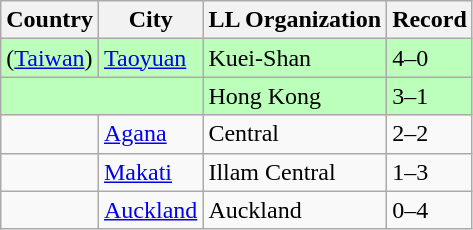<table class="wikitable">
<tr>
<th>Country</th>
<th>City</th>
<th>LL Organization</th>
<th>Record</th>
</tr>
<tr bgcolor=#bbffbb>
<td><strong></strong>  (<a href='#'>Taiwan</a>)</td>
<td><a href='#'>Taoyuan</a></td>
<td>Kuei-Shan</td>
<td>4–0</td>
</tr>
<tr bgcolor=#bbffbb>
<td colspan="2"><strong></strong></td>
<td>Hong Kong</td>
<td>3–1</td>
</tr>
<tr>
<td><strong></strong></td>
<td><a href='#'>Agana</a></td>
<td>Central</td>
<td>2–2</td>
</tr>
<tr>
<td><strong></strong></td>
<td><a href='#'>Makati</a></td>
<td>Illam Central</td>
<td>1–3</td>
</tr>
<tr>
<td><strong></strong></td>
<td><a href='#'>Auckland</a></td>
<td>Auckland</td>
<td>0–4</td>
</tr>
</table>
